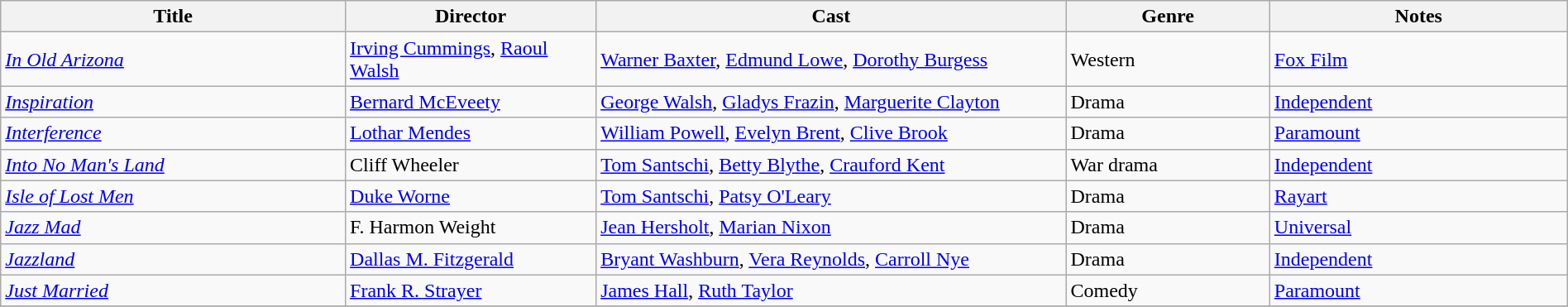<table class="wikitable" style="width:100%;">
<tr>
<th style="width:22%;">Title</th>
<th style="width:16%;">Director</th>
<th style="width:30%;">Cast</th>
<th style="width:13%;">Genre</th>
<th style="width:19%;">Notes</th>
</tr>
<tr>
<td><em><a href='#'>In Old Arizona</a></em></td>
<td><a href='#'>Irving Cummings</a>, <a href='#'>Raoul Walsh</a></td>
<td><a href='#'>Warner Baxter</a>, <a href='#'>Edmund Lowe</a>, <a href='#'>Dorothy Burgess</a></td>
<td>Western</td>
<td><a href='#'>Fox Film</a></td>
</tr>
<tr>
<td><em><a href='#'>Inspiration</a></em></td>
<td><a href='#'>Bernard McEveety</a></td>
<td><a href='#'>George Walsh</a>, <a href='#'>Gladys Frazin</a>, <a href='#'>Marguerite Clayton</a></td>
<td>Drama</td>
<td><a href='#'>Independent</a></td>
</tr>
<tr>
<td><em><a href='#'>Interference</a></em></td>
<td><a href='#'>Lothar Mendes</a></td>
<td><a href='#'>William Powell</a>, <a href='#'>Evelyn Brent</a>, <a href='#'>Clive Brook</a></td>
<td>Drama</td>
<td><a href='#'>Paramount</a></td>
</tr>
<tr>
<td><em><a href='#'>Into No Man's Land</a></em></td>
<td>Cliff Wheeler</td>
<td><a href='#'>Tom Santschi</a>, <a href='#'>Betty Blythe</a>, <a href='#'>Crauford Kent</a></td>
<td>War drama</td>
<td><a href='#'>Independent</a></td>
</tr>
<tr>
<td><em><a href='#'>Isle of Lost Men</a></em></td>
<td><a href='#'>Duke Worne</a></td>
<td><a href='#'>Tom Santschi</a>, <a href='#'>Patsy O'Leary</a></td>
<td>Drama</td>
<td><a href='#'>Rayart</a></td>
</tr>
<tr>
<td><em><a href='#'>Jazz Mad</a></em></td>
<td>F. Harmon Weight</td>
<td><a href='#'>Jean Hersholt</a>, <a href='#'>Marian Nixon</a></td>
<td>Drama</td>
<td><a href='#'>Universal</a></td>
</tr>
<tr>
<td><em><a href='#'>Jazzland</a></em></td>
<td><a href='#'>Dallas M. Fitzgerald</a></td>
<td><a href='#'>Bryant Washburn</a>, <a href='#'>Vera Reynolds</a>, <a href='#'>Carroll Nye</a></td>
<td>Drama</td>
<td><a href='#'>Independent</a></td>
</tr>
<tr>
<td><em><a href='#'>Just Married</a></em></td>
<td><a href='#'>Frank R. Strayer</a></td>
<td><a href='#'>James Hall</a>, <a href='#'>Ruth Taylor</a></td>
<td>Comedy</td>
<td><a href='#'>Paramount</a></td>
</tr>
<tr>
</tr>
</table>
